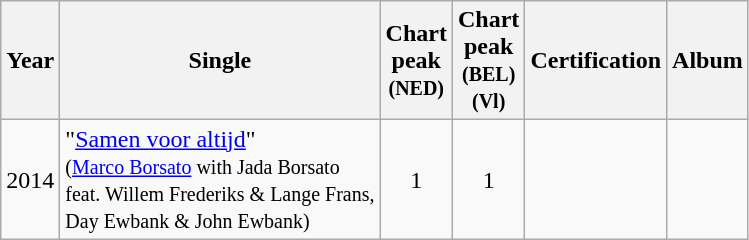<table class="wikitable">
<tr>
<th>Year</th>
<th>Single</th>
<th>Chart <br>peak<br><small>(NED)<br></small></th>
<th>Chart <br>peak<br><small>(BEL) <br>(Vl)<br></small></th>
<th>Certification</th>
<th>Album</th>
</tr>
<tr>
<td>2014</td>
<td>"<a href='#'>Samen voor altijd</a>" <br><small>(<a href='#'>Marco Borsato</a> with Jada Borsato <br>feat. Willem Frederiks & Lange Frans, <br>Day Ewbank & John Ewbank)</small></td>
<td style="text-align:center;">1</td>
<td style="text-align:center;">1</td>
<td style="text-align:center;"></td>
<td style="text-align:center;"></td>
</tr>
</table>
